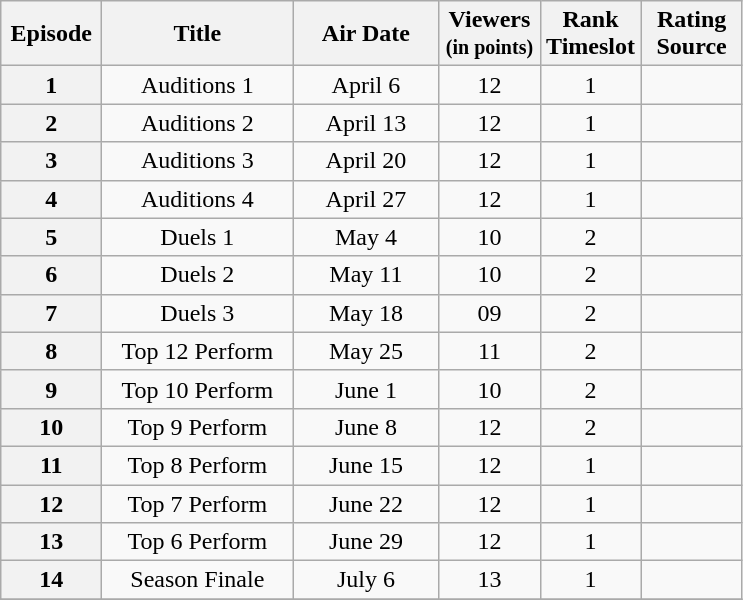<table class="wikitable plainrowheaders" style="text-align:center">
<tr>
<th width="060">Episode</th>
<th width="120">Title</th>
<th width="090">Air Date</th>
<th width="060">Viewers<br><small>(in points)</small></th>
<th width="060">Rank<br>Timeslot</th>
<th width="060">Rating<br>Source</th>
</tr>
<tr>
<th>1</th>
<td>Auditions 1</td>
<td>April 6</td>
<td>12</td>
<td>1</td>
<td></td>
</tr>
<tr>
<th>2</th>
<td>Auditions 2</td>
<td>April 13</td>
<td>12</td>
<td>1</td>
<td></td>
</tr>
<tr>
<th>3</th>
<td>Auditions 3</td>
<td>April 20</td>
<td>12</td>
<td>1</td>
<td></td>
</tr>
<tr>
<th>4</th>
<td>Auditions 4</td>
<td>April 27</td>
<td>12</td>
<td>1</td>
<td></td>
</tr>
<tr>
<th>5</th>
<td>Duels 1</td>
<td>May 4</td>
<td>10</td>
<td>2</td>
<td></td>
</tr>
<tr>
<th>6</th>
<td>Duels 2</td>
<td>May 11</td>
<td>10</td>
<td>2</td>
<td></td>
</tr>
<tr>
<th>7</th>
<td>Duels 3</td>
<td>May 18</td>
<td>09</td>
<td>2</td>
<td></td>
</tr>
<tr>
<th>8</th>
<td>Top 12 Perform</td>
<td>May 25</td>
<td>11</td>
<td>2</td>
<td></td>
</tr>
<tr>
<th>9</th>
<td>Top 10 Perform</td>
<td>June 1</td>
<td>10</td>
<td>2</td>
<td></td>
</tr>
<tr>
<th>10</th>
<td>Top 9 Perform</td>
<td>June 8</td>
<td>12</td>
<td>2</td>
<td></td>
</tr>
<tr>
<th>11</th>
<td>Top 8 Perform</td>
<td>June 15</td>
<td>12</td>
<td>1</td>
<td></td>
</tr>
<tr>
<th>12</th>
<td>Top 7 Perform</td>
<td>June 22</td>
<td>12</td>
<td>1</td>
<td></td>
</tr>
<tr>
<th>13</th>
<td>Top 6 Perform</td>
<td>June 29</td>
<td>12</td>
<td>1</td>
<td></td>
</tr>
<tr>
<th>14</th>
<td>Season Finale</td>
<td>July 6</td>
<td>13</td>
<td>1</td>
<td></td>
</tr>
<tr>
</tr>
</table>
